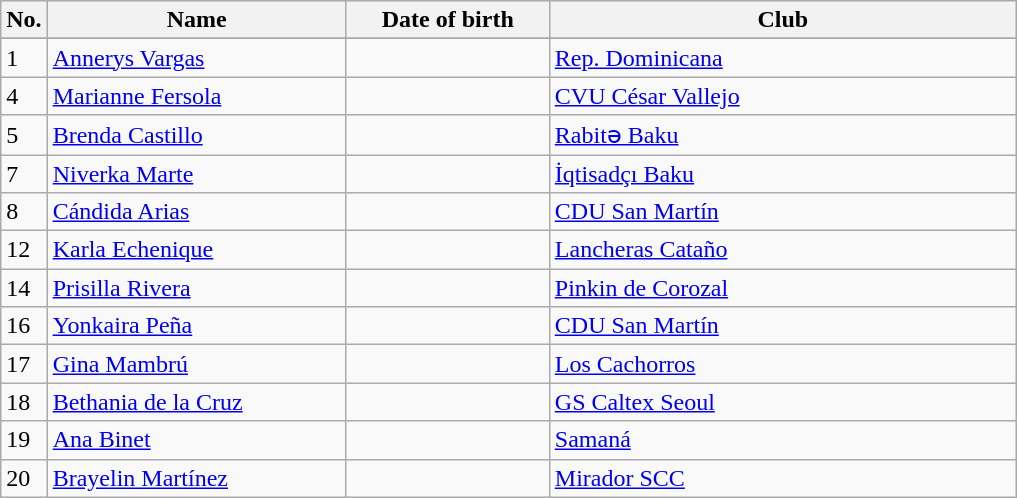<table class=wikitable sortable style=font-size:100%; text-align:center;>
<tr>
<th>No.</th>
<th style=width:12em>Name</th>
<th style=width:8em>Date of birth</th>
<th style=width:19em>Club</th>
</tr>
<tr>
</tr>
<tr ||>
</tr>
<tr>
<td>1</td>
<td><a href='#'>Annerys Vargas</a></td>
<td></td>
<td><a href='#'>Rep. Dominicana</a></td>
</tr>
<tr>
<td>4</td>
<td><a href='#'>Marianne Fersola</a></td>
<td></td>
<td><a href='#'>CVU César Vallejo</a></td>
</tr>
<tr>
<td>5</td>
<td><a href='#'>Brenda Castillo</a></td>
<td></td>
<td><a href='#'>Rabitə Baku</a></td>
</tr>
<tr>
<td>7</td>
<td><a href='#'>Niverka Marte</a></td>
<td></td>
<td><a href='#'>İqtisadçı Baku</a></td>
</tr>
<tr>
<td>8</td>
<td><a href='#'>Cándida Arias</a></td>
<td></td>
<td><a href='#'>CDU San Martín</a></td>
</tr>
<tr>
<td>12</td>
<td><a href='#'>Karla Echenique</a></td>
<td></td>
<td><a href='#'>Lancheras Cataño</a></td>
</tr>
<tr>
<td>14</td>
<td><a href='#'>Prisilla Rivera</a></td>
<td></td>
<td><a href='#'>Pinkin de Corozal</a></td>
</tr>
<tr>
<td>16</td>
<td><a href='#'>Yonkaira Peña</a></td>
<td></td>
<td><a href='#'>CDU San Martín</a></td>
</tr>
<tr>
<td>17</td>
<td><a href='#'>Gina Mambrú</a></td>
<td></td>
<td><a href='#'>Los Cachorros</a></td>
</tr>
<tr>
<td>18</td>
<td><a href='#'>Bethania de la Cruz </a></td>
<td></td>
<td><a href='#'>GS Caltex Seoul</a></td>
</tr>
<tr>
<td>19</td>
<td><a href='#'>Ana Binet</a></td>
<td></td>
<td><a href='#'>Samaná</a></td>
</tr>
<tr>
<td>20</td>
<td><a href='#'>Brayelin Martínez</a></td>
<td></td>
<td><a href='#'>Mirador SCC</a></td>
</tr>
</table>
